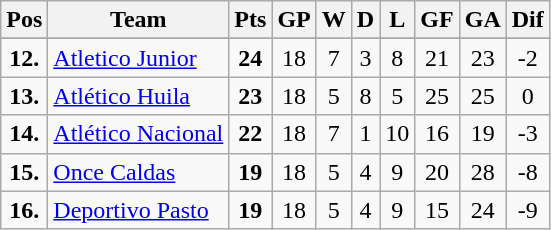<table class="wikitable sortable" style="text-align: center;">
<tr>
<th align="center">Pos</th>
<th align="center">Team</th>
<th align="center">Pts</th>
<th align="center">GP</th>
<th align="center">W</th>
<th align="center">D</th>
<th align="center">L</th>
<th align="center">GF</th>
<th align="center">GA</th>
<th align="center">Dif</th>
</tr>
<tr>
</tr>
<tr align=center>
<td><strong>12.</strong></td>
<td align="left"><a href='#'>Atletico Junior</a></td>
<td><strong>24</strong></td>
<td>18</td>
<td>7</td>
<td>3</td>
<td>8</td>
<td>21</td>
<td>23</td>
<td>-2</td>
</tr>
<tr align=center>
<td><strong>13.</strong></td>
<td align="left"><a href='#'>Atlético Huila</a></td>
<td><strong>23</strong></td>
<td>18</td>
<td>5</td>
<td>8</td>
<td>5</td>
<td>25</td>
<td>25</td>
<td>0</td>
</tr>
<tr align=center>
<td><strong>14.</strong></td>
<td align="left"><a href='#'>Atlético Nacional</a></td>
<td><strong>22</strong></td>
<td>18</td>
<td>7</td>
<td>1</td>
<td>10</td>
<td>16</td>
<td>19</td>
<td>-3</td>
</tr>
<tr style=>
<td><strong>15.</strong></td>
<td align="left"><a href='#'>Once Caldas</a></td>
<td><strong>19</strong></td>
<td>18</td>
<td>5</td>
<td>4</td>
<td>9</td>
<td>20</td>
<td>28</td>
<td>-8</td>
</tr>
<tr align=center>
<td><strong>16.</strong></td>
<td align="left"><a href='#'>Deportivo Pasto</a></td>
<td><strong>19</strong></td>
<td>18</td>
<td>5</td>
<td>4</td>
<td>9</td>
<td>15</td>
<td>24</td>
<td>-9</td>
</tr>
</table>
